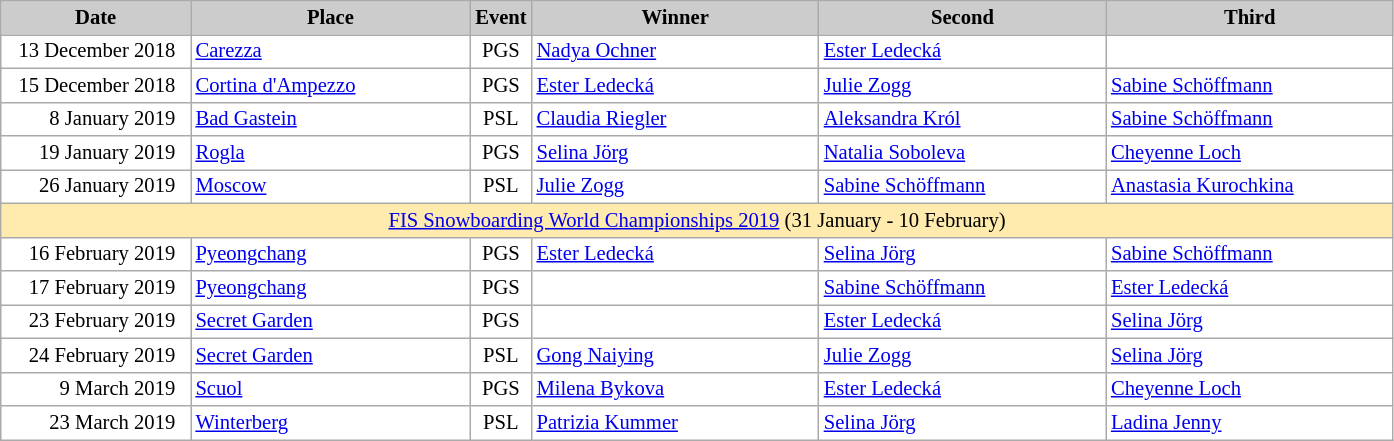<table class="wikitable plainrowheaders" style="background:#fff; font-size:86%; line-height:16px; border:grey solid 1px; border-collapse:collapse;">
<tr>
<th scope="col" style="background:#ccc; width:120px;">Date</th>
<th scope="col" style="background:#ccc; width:180px;">Place</th>
<th scope="col" style="background:#ccc; width:30px;">Event</th>
<th scope="col" style="background:#ccc; width:185px;">Winner</th>
<th scope="col" style="background:#ccc; width:185px;">Second</th>
<th scope="col" style="background:#ccc; width:185px;">Third</th>
</tr>
<tr>
<td align="right">13 December 2018  </td>
<td> <a href='#'>Carezza</a></td>
<td align="center">PGS</td>
<td> <a href='#'>Nadya Ochner</a></td>
<td> <a href='#'>Ester Ledecká</a></td>
<td></td>
</tr>
<tr>
<td align="right">15 December 2018  </td>
<td> <a href='#'>Cortina d'Ampezzo</a></td>
<td align="center">PGS</td>
<td> <a href='#'>Ester Ledecká</a></td>
<td> <a href='#'>Julie Zogg</a></td>
<td> <a href='#'>Sabine Schöffmann</a></td>
</tr>
<tr>
<td align="right">8 January 2019  </td>
<td> <a href='#'>Bad Gastein</a></td>
<td align="center">PSL</td>
<td> <a href='#'>Claudia Riegler</a></td>
<td> <a href='#'>Aleksandra Król</a></td>
<td> <a href='#'>Sabine Schöffmann</a></td>
</tr>
<tr>
<td align="right">19 January 2019  </td>
<td> <a href='#'>Rogla</a></td>
<td align="center">PGS</td>
<td> <a href='#'>Selina Jörg</a></td>
<td> <a href='#'>Natalia Soboleva</a></td>
<td> <a href='#'>Cheyenne Loch</a></td>
</tr>
<tr>
<td align="right">26 January 2019  </td>
<td> <a href='#'>Moscow</a></td>
<td align="center">PSL</td>
<td> <a href='#'>Julie Zogg</a></td>
<td> <a href='#'>Sabine Schöffmann</a></td>
<td> <a href='#'>Anastasia Kurochkina</a></td>
</tr>
<tr style="background:#FFEBAD">
<td colspan="6" align="middle"><a href='#'>FIS Snowboarding World Championships 2019</a>  (31 January - 10 February)</td>
</tr>
<tr>
<td align="right">16 February 2019  </td>
<td> <a href='#'>Pyeongchang</a></td>
<td align="center">PGS</td>
<td> <a href='#'>Ester Ledecká</a></td>
<td> <a href='#'>Selina Jörg</a></td>
<td> <a href='#'>Sabine Schöffmann</a></td>
</tr>
<tr>
<td align="right">17 February 2019  </td>
<td> <a href='#'>Pyeongchang</a></td>
<td align="center">PGS</td>
<td></td>
<td> <a href='#'>Sabine Schöffmann</a></td>
<td> <a href='#'>Ester Ledecká</a></td>
</tr>
<tr>
<td align="right">23 February 2019  </td>
<td> <a href='#'>Secret Garden</a></td>
<td align="center">PGS</td>
<td></td>
<td> <a href='#'>Ester Ledecká</a></td>
<td> <a href='#'>Selina Jörg</a></td>
</tr>
<tr>
<td align="right">24 February 2019  </td>
<td> <a href='#'>Secret Garden</a></td>
<td align="center">PSL</td>
<td> <a href='#'>Gong Naiying</a></td>
<td> <a href='#'>Julie Zogg</a></td>
<td> <a href='#'>Selina Jörg</a></td>
</tr>
<tr>
<td align="right">9 March 2019  </td>
<td> <a href='#'>Scuol</a></td>
<td align="center">PGS</td>
<td> <a href='#'>Milena Bykova</a></td>
<td> <a href='#'>Ester Ledecká</a></td>
<td> <a href='#'>Cheyenne Loch</a></td>
</tr>
<tr>
<td align="right">23 March 2019  </td>
<td> <a href='#'>Winterberg</a></td>
<td align="center">PSL</td>
<td> <a href='#'>Patrizia Kummer</a></td>
<td> <a href='#'>Selina Jörg</a></td>
<td> <a href='#'>Ladina Jenny</a></td>
</tr>
</table>
